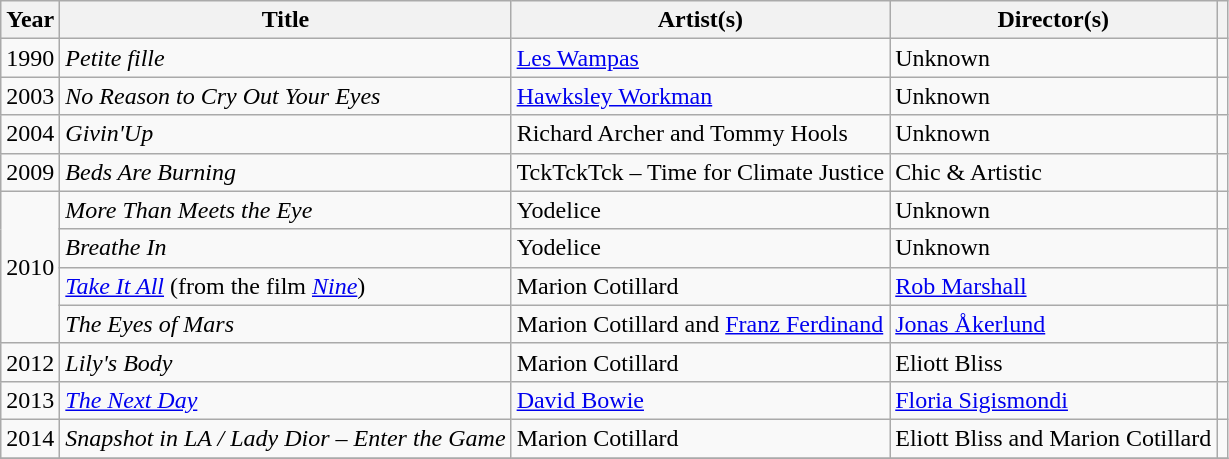<table class="wikitable unsortable">
<tr>
<th scope="col">Year</th>
<th scope="col">Title</th>
<th scope="col">Artist(s)</th>
<th scope="col">Director(s)</th>
<th class="unsortable" scope="col"></th>
</tr>
<tr>
<td>1990</td>
<td><em>Petite fille</em></td>
<td><a href='#'>Les Wampas</a></td>
<td>Unknown</td>
<td></td>
</tr>
<tr>
<td>2003</td>
<td><em>No Reason to Cry Out Your Eyes</em></td>
<td><a href='#'>Hawksley Workman</a></td>
<td>Unknown</td>
<td></td>
</tr>
<tr>
<td>2004</td>
<td><em>Givin'Up</em></td>
<td>Richard Archer and Tommy Hools</td>
<td>Unknown</td>
<td></td>
</tr>
<tr>
<td>2009</td>
<td><em>Beds Are Burning</em></td>
<td>TckTckTck – Time for Climate Justice</td>
<td>Chic & Artistic</td>
<td></td>
</tr>
<tr>
<td rowspan="4">2010</td>
<td><em>More Than Meets the Eye</em></td>
<td>Yodelice</td>
<td>Unknown</td>
<td></td>
</tr>
<tr>
<td><em>Breathe In</em></td>
<td>Yodelice</td>
<td>Unknown</td>
<td></td>
</tr>
<tr>
<td><em><a href='#'>Take It All</a></em> (from the film <em><a href='#'>Nine</a></em>)</td>
<td>Marion Cotillard</td>
<td><a href='#'>Rob Marshall</a></td>
<td></td>
</tr>
<tr>
<td><em>The Eyes of Mars</em></td>
<td>Marion Cotillard and <a href='#'>Franz Ferdinand</a></td>
<td><a href='#'>Jonas Åkerlund</a></td>
<td></td>
</tr>
<tr>
<td>2012</td>
<td><em>Lily's Body</em></td>
<td>Marion Cotillard</td>
<td>Eliott Bliss</td>
<td></td>
</tr>
<tr>
<td>2013</td>
<td><em><a href='#'>The Next Day</a></em></td>
<td><a href='#'>David Bowie</a></td>
<td><a href='#'>Floria Sigismondi</a></td>
<td></td>
</tr>
<tr>
<td>2014</td>
<td><em>Snapshot in LA / Lady Dior – Enter the Game</em></td>
<td>Marion Cotillard</td>
<td>Eliott Bliss and Marion Cotillard</td>
<td></td>
</tr>
<tr>
</tr>
</table>
